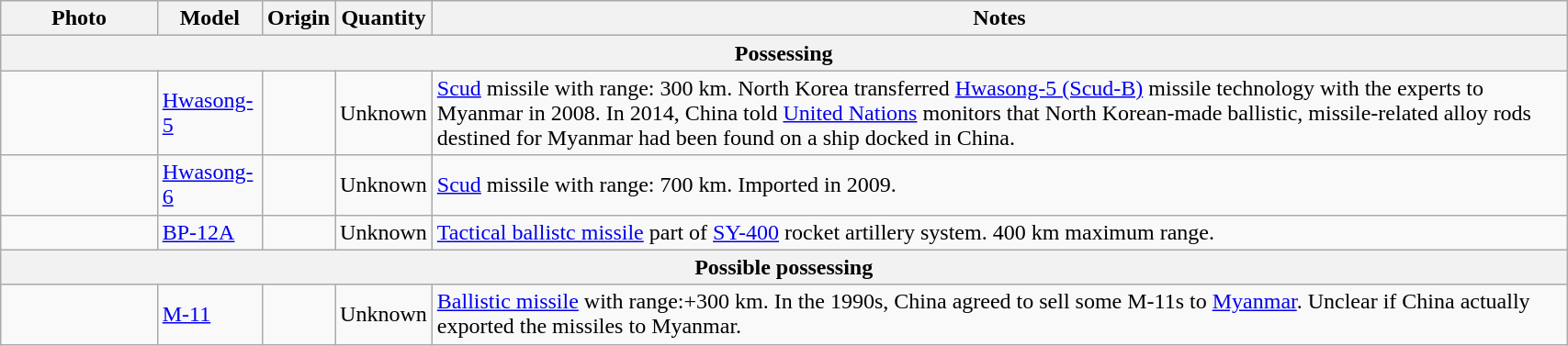<table class="wikitable" style="width:90%;">
<tr>
<th width="10%">Photo</th>
<th>Model</th>
<th>Origin</th>
<th>Quantity</th>
<th>Notes</th>
</tr>
<tr>
<th colspan="8">Possessing</th>
</tr>
<tr>
<td></td>
<td><a href='#'>Hwasong-5</a></td>
<td></td>
<td>Unknown</td>
<td><a href='#'>Scud</a> missile with range: 300 km. North Korea transferred <a href='#'>Hwasong-5 (Scud-B)</a> missile technology with the experts to Myanmar in 2008. In 2014, China told <a href='#'>United Nations</a> monitors that North Korean-made ballistic, missile-related alloy rods destined for Myanmar had been found on a ship docked in China.</td>
</tr>
<tr>
<td></td>
<td><a href='#'>Hwasong-6</a></td>
<td></td>
<td>Unknown</td>
<td><a href='#'>Scud</a> missile with range: 700 km. Imported in 2009.</td>
</tr>
<tr>
<td></td>
<td><a href='#'>BP-12A</a></td>
<td></td>
<td>Unknown</td>
<td><a href='#'>Tactical ballistc missile</a> part of <a href='#'>SY-400</a> rocket artillery system. 400 km maximum range.</td>
</tr>
<tr>
<th colspan="8">Possible possessing</th>
</tr>
<tr>
<td></td>
<td><a href='#'>M-11</a></td>
<td></td>
<td>Unknown</td>
<td><a href='#'>Ballistic missile</a> with range:+300 km. In the 1990s, China agreed to sell some M-11s to <a href='#'>Myanmar</a>. Unclear if China actually exported the missiles to Myanmar.</td>
</tr>
</table>
